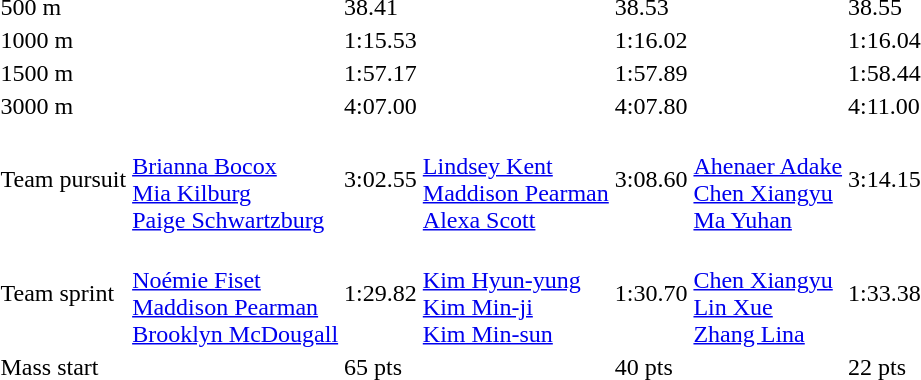<table>
<tr>
<td>500 m</td>
<td></td>
<td>38.41</td>
<td></td>
<td>38.53</td>
<td></td>
<td>38.55</td>
</tr>
<tr>
<td>1000 m</td>
<td></td>
<td>1:15.53</td>
<td></td>
<td>1:16.02</td>
<td></td>
<td>1:16.04</td>
</tr>
<tr>
<td>1500 m</td>
<td></td>
<td>1:57.17</td>
<td></td>
<td>1:57.89</td>
<td></td>
<td>1:58.44</td>
</tr>
<tr>
<td>3000 m</td>
<td></td>
<td>4:07.00</td>
<td></td>
<td>4:07.80</td>
<td></td>
<td>4:11.00</td>
</tr>
<tr>
<td>Team pursuit</td>
<td><br><a href='#'>Brianna Bocox</a><br><a href='#'>Mia Kilburg</a><br><a href='#'>Paige Schwartzburg</a></td>
<td>3:02.55</td>
<td><br><a href='#'>Lindsey Kent</a><br><a href='#'>Maddison Pearman</a><br><a href='#'>Alexa Scott</a></td>
<td>3:08.60</td>
<td><br><a href='#'>Ahenaer Adake</a><br><a href='#'>Chen Xiangyu</a><br><a href='#'>Ma Yuhan</a></td>
<td>3:14.15</td>
</tr>
<tr>
<td>Team sprint</td>
<td><br><a href='#'>Noémie Fiset</a><br><a href='#'>Maddison Pearman</a><br><a href='#'>Brooklyn McDougall</a></td>
<td>1:29.82</td>
<td><br><a href='#'>Kim Hyun-yung</a><br><a href='#'>Kim Min-ji</a><br><a href='#'>Kim Min-sun</a></td>
<td>1:30.70</td>
<td><br><a href='#'>Chen Xiangyu</a><br><a href='#'>Lin Xue</a><br><a href='#'>Zhang Lina</a></td>
<td>1:33.38</td>
</tr>
<tr>
<td>Mass start</td>
<td></td>
<td>65 pts</td>
<td></td>
<td>40 pts</td>
<td></td>
<td>22 pts</td>
</tr>
</table>
